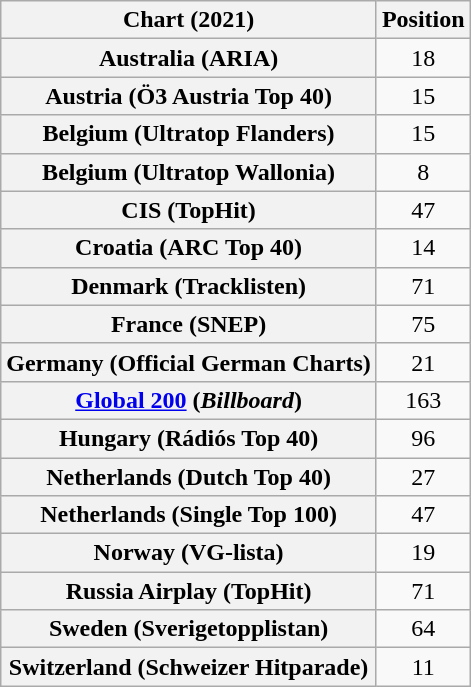<table class="wikitable sortable plainrowheaders" style="text-align:center">
<tr>
<th scope="col">Chart (2021)</th>
<th scope="col">Position</th>
</tr>
<tr>
<th scope="row">Australia (ARIA)</th>
<td>18</td>
</tr>
<tr>
<th scope="row">Austria (Ö3 Austria Top 40)</th>
<td>15</td>
</tr>
<tr>
<th scope="row">Belgium (Ultratop Flanders)</th>
<td>15</td>
</tr>
<tr>
<th scope="row">Belgium (Ultratop Wallonia)</th>
<td>8</td>
</tr>
<tr>
<th scope="row">CIS (TopHit)</th>
<td>47</td>
</tr>
<tr>
<th scope="row">Croatia (ARC Top 40)</th>
<td>14</td>
</tr>
<tr>
<th scope="row">Denmark (Tracklisten)</th>
<td>71</td>
</tr>
<tr>
<th scope="row">France (SNEP)</th>
<td>75</td>
</tr>
<tr>
<th scope="row">Germany (Official German Charts)</th>
<td>21</td>
</tr>
<tr>
<th scope="row"><a href='#'>Global 200</a> (<em>Billboard</em>)</th>
<td>163</td>
</tr>
<tr>
<th scope="row">Hungary (Rádiós Top 40)</th>
<td>96</td>
</tr>
<tr>
<th scope="row">Netherlands (Dutch Top 40)</th>
<td>27</td>
</tr>
<tr>
<th scope="row">Netherlands (Single Top 100)</th>
<td>47</td>
</tr>
<tr>
<th scope="row">Norway (VG-lista)</th>
<td>19</td>
</tr>
<tr>
<th scope="row">Russia Airplay (TopHit)</th>
<td>71</td>
</tr>
<tr>
<th scope="row">Sweden (Sverigetopplistan)</th>
<td>64</td>
</tr>
<tr>
<th scope="row">Switzerland (Schweizer Hitparade)</th>
<td>11</td>
</tr>
</table>
